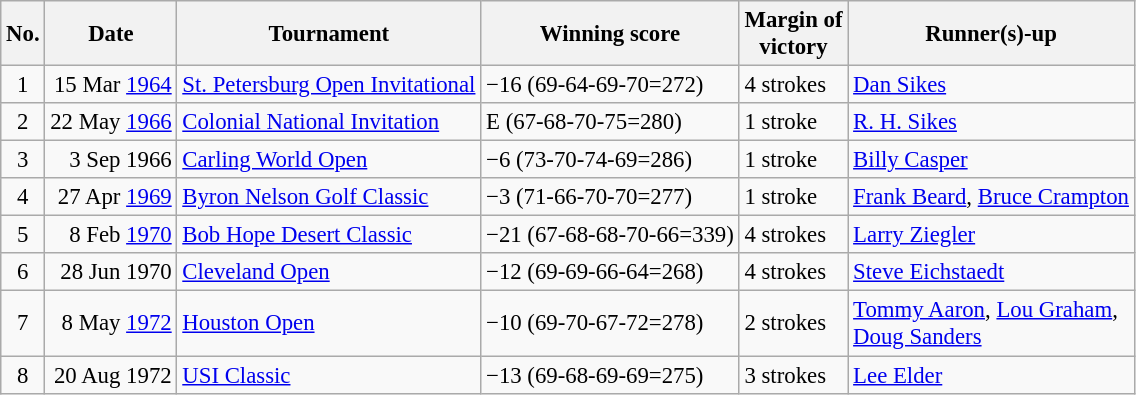<table class="wikitable" style="font-size:95%;">
<tr>
<th>No.</th>
<th>Date</th>
<th>Tournament</th>
<th>Winning score</th>
<th>Margin of<br>victory</th>
<th>Runner(s)-up</th>
</tr>
<tr>
<td align=center>1</td>
<td align=right>15 Mar <a href='#'>1964</a></td>
<td><a href='#'>St. Petersburg Open Invitational</a></td>
<td>−16 (69-64-69-70=272)</td>
<td>4 strokes</td>
<td> <a href='#'>Dan Sikes</a></td>
</tr>
<tr>
<td align=center>2</td>
<td align=right>22 May <a href='#'>1966</a></td>
<td><a href='#'>Colonial National Invitation</a></td>
<td>E (67-68-70-75=280)</td>
<td>1 stroke</td>
<td> <a href='#'>R. H. Sikes</a></td>
</tr>
<tr>
<td align=center>3</td>
<td align=right>3 Sep 1966</td>
<td><a href='#'>Carling World Open</a></td>
<td>−6 (73-70-74-69=286)</td>
<td>1 stroke</td>
<td> <a href='#'>Billy Casper</a></td>
</tr>
<tr>
<td align=center>4</td>
<td align=right>27 Apr <a href='#'>1969</a></td>
<td><a href='#'>Byron Nelson Golf Classic</a></td>
<td>−3 (71-66-70-70=277)</td>
<td>1 stroke</td>
<td> <a href='#'>Frank Beard</a>,  <a href='#'>Bruce Crampton</a></td>
</tr>
<tr>
<td align=center>5</td>
<td align=right>8 Feb <a href='#'>1970</a></td>
<td><a href='#'>Bob Hope Desert Classic</a></td>
<td>−21 (67-68-68-70-66=339)</td>
<td>4 strokes</td>
<td> <a href='#'>Larry Ziegler</a></td>
</tr>
<tr>
<td align=center>6</td>
<td align=right>28 Jun 1970</td>
<td><a href='#'>Cleveland Open</a></td>
<td>−12 (69-69-66-64=268)</td>
<td>4 strokes</td>
<td> <a href='#'>Steve Eichstaedt</a></td>
</tr>
<tr>
<td align=center>7</td>
<td align=right>8 May <a href='#'>1972</a></td>
<td><a href='#'>Houston Open</a></td>
<td>−10 (69-70-67-72=278)</td>
<td>2 strokes</td>
<td> <a href='#'>Tommy Aaron</a>,  <a href='#'>Lou Graham</a>, <br> <a href='#'>Doug Sanders</a></td>
</tr>
<tr>
<td align=center>8</td>
<td align=right>20 Aug 1972</td>
<td><a href='#'>USI Classic</a></td>
<td>−13 (69-68-69-69=275)</td>
<td>3 strokes</td>
<td> <a href='#'>Lee Elder</a></td>
</tr>
</table>
